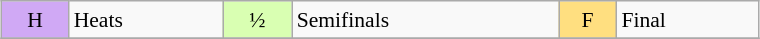<table class="wikitable" style="margin:0.5em auto; font-size:90%; line-height:1.25em;" width=40%;>
<tr>
<td bgcolor="#D0A9F5" align=center>H</td>
<td>Heats</td>
<td bgcolor="#D9FFB2" align=center>½</td>
<td>Semifinals</td>
<td bgcolor="#FFDF80" align=center>F</td>
<td>Final</td>
</tr>
<tr>
</tr>
</table>
